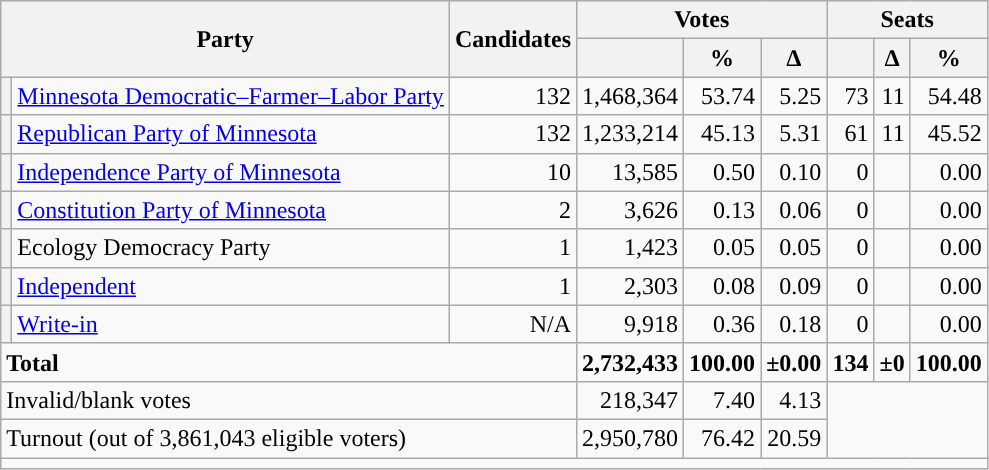<table class="wikitable">
<tr>
<th rowspan="2" colspan="2">Party</th>
<th rowspan="2">Candidates</th>
<th colspan="3">Votes</th>
<th colspan="3">Seats</th>
</tr>
<tr>
<th></th>
<th>%</th>
<th>∆</th>
<th></th>
<th>∆</th>
<th>%</th>
</tr>
<tr>
<th style="background-color:"></th>
<td><a href='#'>Minnesota Democratic–Farmer–Labor Party</a></td>
<td align="right">132</td>
<td align="right">1,468,364</td>
<td align="right">53.74</td>
<td align="right">5.25</td>
<td align="right">73</td>
<td align="right">11</td>
<td align="right">54.48</td>
</tr>
<tr>
<th style="background-color:"></th>
<td><a href='#'>Republican Party of Minnesota</a></td>
<td align="right">132</td>
<td align="right">1,233,214</td>
<td align="right">45.13</td>
<td align="right">5.31</td>
<td align="right">61</td>
<td align="right">11</td>
<td align="right">45.52</td>
</tr>
<tr>
<th style="background-color:"></th>
<td><a href='#'>Independence Party of Minnesota</a></td>
<td align="right">10</td>
<td align="right">13,585</td>
<td align="right">0.50</td>
<td align="right">0.10</td>
<td align="right">0</td>
<td align="right"></td>
<td align="right">0.00</td>
</tr>
<tr>
<th style="background-color:"></th>
<td><a href='#'>Constitution Party of Minnesota</a></td>
<td align="right">2</td>
<td align="right">3,626</td>
<td align="right">0.13</td>
<td align="right">0.06</td>
<td align="right">0</td>
<td align="right"></td>
<td align="right">0.00</td>
</tr>
<tr>
<th style="background-color:"></th>
<td>Ecology Democracy Party</td>
<td align="right">1</td>
<td align="right">1,423</td>
<td align="right">0.05</td>
<td align="right">0.05</td>
<td align="right">0</td>
<td align="right"></td>
<td align="right">0.00</td>
</tr>
<tr>
<th style="background-color:"></th>
<td><a href='#'>Independent</a></td>
<td align="right">1</td>
<td align="right">2,303</td>
<td align="right">0.08</td>
<td align="right">0.09</td>
<td align="right">0</td>
<td align="right"></td>
<td align="right">0.00</td>
</tr>
<tr>
<th style="background-color:"></th>
<td><a href='#'>Write-in</a></td>
<td align="right">N/A</td>
<td align="right">9,918</td>
<td align="right">0.36</td>
<td align="right">0.18</td>
<td align="right">0</td>
<td align="right"></td>
<td align="right">0.00</td>
</tr>
<tr>
<td colspan="3" align="left"><strong>Total</strong></td>
<td align="right"><strong>2,732,433</strong></td>
<td align="right"><strong>100.00</strong></td>
<td align="right"><strong>±0.00</strong></td>
<td align="right"><strong>134</strong></td>
<td align="right"><strong>±0</strong></td>
<td align="right"><strong>100.00</strong></td>
</tr>
<tr>
<td colspan="3" align="left">Invalid/blank votes</td>
<td colspan="1" align="right">218,347</td>
<td colspan="1" align="right">7.40</td>
<td colspan="1" align="right">4.13</td>
<td rowspan="2" colspan="3"></td>
</tr>
<tr>
<td colspan="3" align="left">Turnout (out of 3,861,043 eligible voters)</td>
<td colspan="1" align="right">2,950,780</td>
<td colspan="1" align="right">76.42</td>
<td colspan="1" align="right">20.59</td>
</tr>
<tr>
<td colspan="9"></td>
</tr>
</table>
